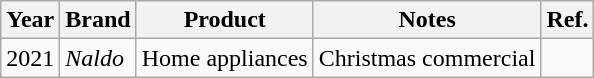<table class="wikitable">
<tr>
<th>Year</th>
<th>Brand</th>
<th>Product</th>
<th>Notes</th>
<th>Ref.</th>
</tr>
<tr>
<td>2021</td>
<td><em>Naldo</em></td>
<td>Home appliances</td>
<td>Christmas commercial</td>
<td></td>
</tr>
</table>
